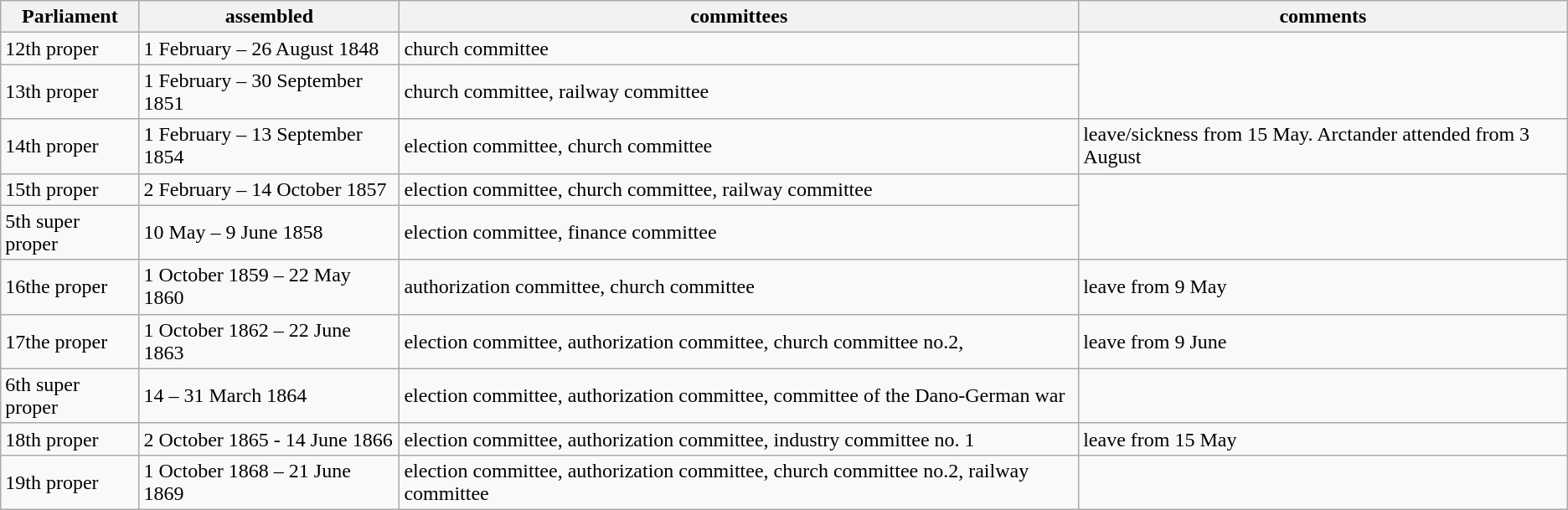<table class="wikitable" style="margin-bottom: 10px;">
<tr>
<th>Parliament</th>
<th>assembled</th>
<th>committees</th>
<th>comments</th>
</tr>
<tr>
<td>12th proper</td>
<td>1 February – 26 August 1848</td>
<td>church committee</td>
</tr>
<tr>
<td>13th proper</td>
<td>1 February – 30 September 1851</td>
<td>church committee, railway committee</td>
</tr>
<tr>
<td>14th proper</td>
<td>1 February – 13 September 1854</td>
<td>election committee, church committee</td>
<td>leave/sickness from 15 May. Arctander attended from 3 August</td>
</tr>
<tr>
<td>15th proper</td>
<td>2 February – 14 October 1857</td>
<td>election committee, church committee, railway committee</td>
</tr>
<tr>
<td>5th super proper</td>
<td>10 May – 9 June 1858</td>
<td>election committee, finance committee</td>
</tr>
<tr>
<td>16the proper</td>
<td>1 October 1859 – 22 May 1860</td>
<td>authorization committee, church committee</td>
<td>leave from 9 May</td>
</tr>
<tr>
<td>17the proper</td>
<td>1 October 1862 – 22 June 1863</td>
<td>election committee, authorization committee, church committee no.2,</td>
<td>leave from 9 June</td>
</tr>
<tr>
<td>6th super proper</td>
<td>14 – 31 March 1864</td>
<td>election committee, authorization committee, committee of the Dano-German war</td>
</tr>
<tr>
<td>18th proper</td>
<td>2 October 1865 - 14 June 1866</td>
<td>election committee, authorization committee, industry committee no. 1</td>
<td>leave from 15 May</td>
</tr>
<tr>
<td>19th proper</td>
<td>1 October 1868 – 21 June 1869</td>
<td>election committee, authorization committee, church committee no.2, railway committee</td>
</tr>
</table>
